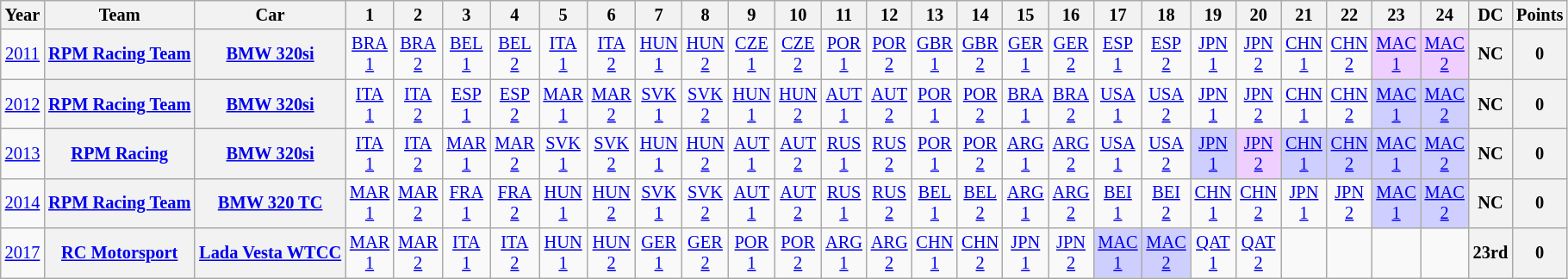<table class="wikitable" style="text-align:center; font-size:85%">
<tr>
<th>Year</th>
<th>Team</th>
<th>Car</th>
<th>1</th>
<th>2</th>
<th>3</th>
<th>4</th>
<th>5</th>
<th>6</th>
<th>7</th>
<th>8</th>
<th>9</th>
<th>10</th>
<th>11</th>
<th>12</th>
<th>13</th>
<th>14</th>
<th>15</th>
<th>16</th>
<th>17</th>
<th>18</th>
<th>19</th>
<th>20</th>
<th>21</th>
<th>22</th>
<th>23</th>
<th>24</th>
<th>DC</th>
<th>Points</th>
</tr>
<tr>
<td><a href='#'>2011</a></td>
<th><a href='#'>RPM Racing Team</a></th>
<th><a href='#'>BMW 320si</a></th>
<td><a href='#'>BRA<br>1</a></td>
<td><a href='#'>BRA<br>2</a></td>
<td><a href='#'>BEL<br>1</a></td>
<td><a href='#'>BEL<br>2</a></td>
<td><a href='#'>ITA<br>1</a></td>
<td><a href='#'>ITA<br>2</a></td>
<td><a href='#'>HUN<br>1</a></td>
<td><a href='#'>HUN<br>2</a></td>
<td><a href='#'>CZE<br>1</a></td>
<td><a href='#'>CZE<br>2</a></td>
<td><a href='#'>POR<br>1</a></td>
<td><a href='#'>POR<br>2</a></td>
<td><a href='#'>GBR<br>1</a></td>
<td><a href='#'>GBR<br>2</a></td>
<td><a href='#'>GER<br>1</a></td>
<td><a href='#'>GER<br>2</a></td>
<td><a href='#'>ESP<br>1</a></td>
<td><a href='#'>ESP<br>2</a></td>
<td><a href='#'>JPN<br>1</a></td>
<td><a href='#'>JPN<br>2</a></td>
<td><a href='#'>CHN<br>1</a></td>
<td><a href='#'>CHN<br>2</a></td>
<td style="background:#efcfff;"><a href='#'>MAC<br>1</a><br></td>
<td style="background:#efcfff;"><a href='#'>MAC<br>2</a><br></td>
<th>NC</th>
<th>0</th>
</tr>
<tr>
<td><a href='#'>2012</a></td>
<th><a href='#'>RPM Racing Team</a></th>
<th><a href='#'>BMW 320si</a></th>
<td><a href='#'>ITA<br>1</a></td>
<td><a href='#'>ITA<br>2</a></td>
<td><a href='#'>ESP<br>1</a></td>
<td><a href='#'>ESP<br>2</a></td>
<td><a href='#'>MAR<br>1</a></td>
<td><a href='#'>MAR<br>2</a></td>
<td><a href='#'>SVK<br>1</a></td>
<td><a href='#'>SVK<br>2</a></td>
<td><a href='#'>HUN<br>1</a></td>
<td><a href='#'>HUN<br>2</a></td>
<td><a href='#'>AUT<br>1</a></td>
<td><a href='#'>AUT<br>2</a></td>
<td><a href='#'>POR<br>1</a></td>
<td><a href='#'>POR<br>2</a></td>
<td><a href='#'>BRA<br>1</a></td>
<td><a href='#'>BRA<br>2</a></td>
<td><a href='#'>USA<br>1</a></td>
<td><a href='#'>USA<br>2</a></td>
<td><a href='#'>JPN<br>1</a></td>
<td><a href='#'>JPN<br>2</a></td>
<td><a href='#'>CHN<br>1</a></td>
<td><a href='#'>CHN<br>2</a></td>
<td style="background:#cfcfff;"><a href='#'>MAC<br>1</a><br></td>
<td style="background:#cfcfff;"><a href='#'>MAC<br>2</a><br></td>
<th>NC</th>
<th>0</th>
</tr>
<tr>
<td><a href='#'>2013</a></td>
<th><a href='#'>RPM Racing</a></th>
<th><a href='#'>BMW 320si</a></th>
<td><a href='#'>ITA<br>1</a></td>
<td><a href='#'>ITA<br>2</a></td>
<td><a href='#'>MAR<br>1</a></td>
<td><a href='#'>MAR<br>2</a></td>
<td><a href='#'>SVK<br>1</a></td>
<td><a href='#'>SVK<br>2</a></td>
<td><a href='#'>HUN<br>1</a></td>
<td><a href='#'>HUN<br>2</a></td>
<td><a href='#'>AUT<br>1</a></td>
<td><a href='#'>AUT<br>2</a></td>
<td><a href='#'>RUS<br>1</a></td>
<td><a href='#'>RUS<br>2</a></td>
<td><a href='#'>POR<br>1</a></td>
<td><a href='#'>POR<br>2</a></td>
<td><a href='#'>ARG<br>1</a></td>
<td><a href='#'>ARG<br>2</a></td>
<td><a href='#'>USA<br>1</a></td>
<td><a href='#'>USA<br>2</a></td>
<td style="background:#cfcfff;"><a href='#'>JPN<br>1</a><br></td>
<td style="background:#efcfff;"><a href='#'>JPN<br>2</a><br></td>
<td style="background:#cfcfff;"><a href='#'>CHN<br>1</a><br></td>
<td style="background:#cfcfff;"><a href='#'>CHN<br>2</a><br></td>
<td style="background:#cfcfff;"><a href='#'>MAC<br>1</a><br></td>
<td style="background:#cfcfff;"><a href='#'>MAC<br>2</a><br></td>
<th>NC</th>
<th>0</th>
</tr>
<tr>
<td><a href='#'>2014</a></td>
<th><a href='#'>RPM Racing Team</a></th>
<th><a href='#'>BMW 320 TC</a></th>
<td><a href='#'>MAR<br>1</a></td>
<td><a href='#'>MAR<br>2</a></td>
<td><a href='#'>FRA<br>1</a></td>
<td><a href='#'>FRA<br>2</a></td>
<td><a href='#'>HUN<br>1</a></td>
<td><a href='#'>HUN<br>2</a></td>
<td><a href='#'>SVK<br>1</a></td>
<td><a href='#'>SVK<br>2</a></td>
<td><a href='#'>AUT<br>1</a></td>
<td><a href='#'>AUT<br>2</a></td>
<td><a href='#'>RUS<br>1</a></td>
<td><a href='#'>RUS<br>2</a></td>
<td><a href='#'>BEL<br>1</a></td>
<td><a href='#'>BEL<br>2</a></td>
<td><a href='#'>ARG<br>1</a></td>
<td><a href='#'>ARG<br>2</a></td>
<td><a href='#'>BEI<br>1</a></td>
<td><a href='#'>BEI<br>2</a></td>
<td><a href='#'>CHN<br>1</a></td>
<td><a href='#'>CHN<br>2</a></td>
<td><a href='#'>JPN<br>1</a></td>
<td><a href='#'>JPN<br>2</a></td>
<td style="background:#CFCFFF;"><a href='#'>MAC<br>1</a><br></td>
<td style="background:#CFCFFF;"><a href='#'>MAC<br>2</a><br></td>
<th>NC</th>
<th>0</th>
</tr>
<tr>
<td><a href='#'>2017</a></td>
<th><a href='#'>RC Motorsport</a></th>
<th><a href='#'>Lada Vesta WTCC</a></th>
<td><a href='#'>MAR<br>1</a></td>
<td><a href='#'>MAR<br>2</a></td>
<td><a href='#'>ITA<br>1</a></td>
<td><a href='#'>ITA<br>2</a></td>
<td><a href='#'>HUN<br>1</a></td>
<td><a href='#'>HUN<br>2</a></td>
<td><a href='#'>GER<br>1</a></td>
<td><a href='#'>GER<br>2</a></td>
<td><a href='#'>POR<br>1</a></td>
<td><a href='#'>POR<br>2</a></td>
<td><a href='#'>ARG<br>1</a></td>
<td><a href='#'>ARG<br>2</a></td>
<td><a href='#'>CHN<br>1</a></td>
<td><a href='#'>CHN<br>2</a></td>
<td><a href='#'>JPN<br>1</a></td>
<td><a href='#'>JPN<br>2</a></td>
<td style="background:#CFCFFF;"><a href='#'>MAC<br>1</a><br></td>
<td style="background:#CFCFFF;"><a href='#'>MAC<br>2</a><br></td>
<td><a href='#'>QAT<br>1</a></td>
<td><a href='#'>QAT<br>2</a></td>
<td></td>
<td></td>
<td></td>
<td></td>
<th>23rd</th>
<th>0</th>
</tr>
</table>
